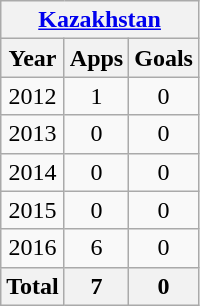<table class="wikitable" style="text-align:center">
<tr>
<th colspan=3><a href='#'>Kazakhstan</a></th>
</tr>
<tr>
<th>Year</th>
<th>Apps</th>
<th>Goals</th>
</tr>
<tr>
<td>2012</td>
<td>1</td>
<td>0</td>
</tr>
<tr>
<td>2013</td>
<td>0</td>
<td>0</td>
</tr>
<tr>
<td>2014</td>
<td>0</td>
<td>0</td>
</tr>
<tr>
<td>2015</td>
<td>0</td>
<td>0</td>
</tr>
<tr>
<td>2016</td>
<td>6</td>
<td>0</td>
</tr>
<tr>
<th>Total</th>
<th>7</th>
<th>0</th>
</tr>
</table>
